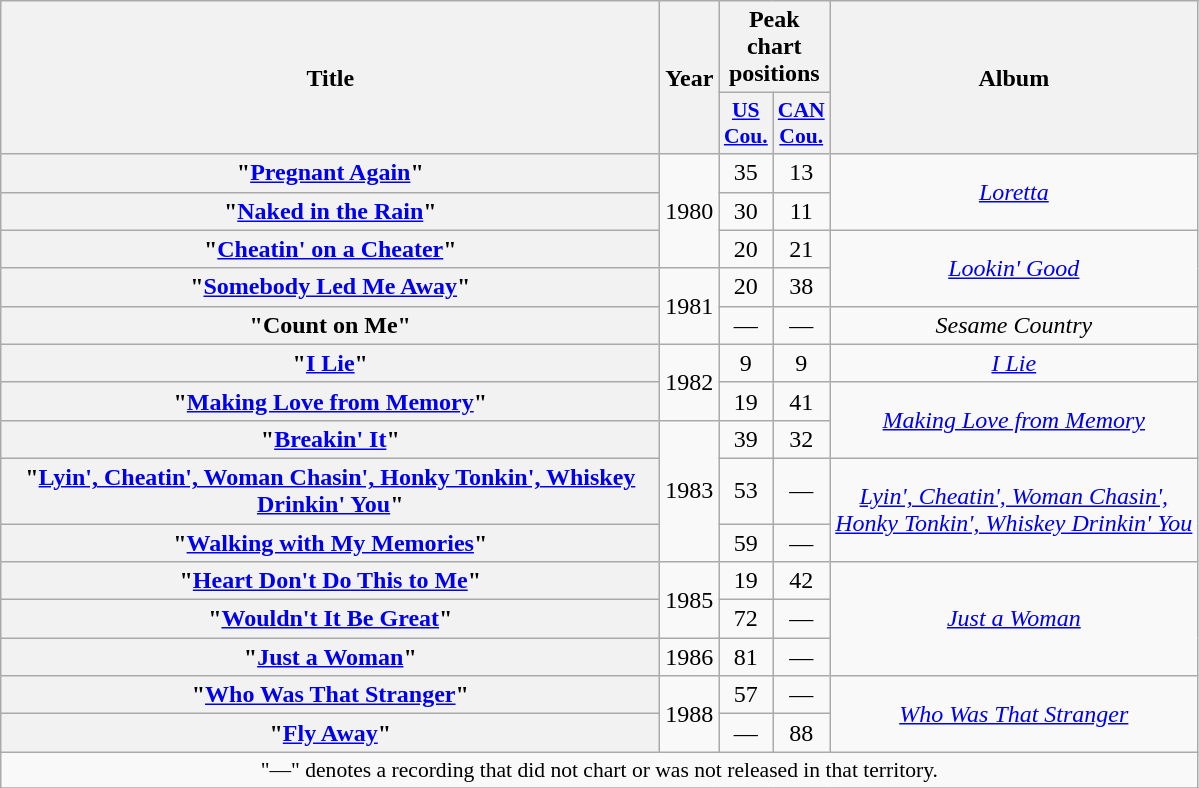<table class="wikitable plainrowheaders" style="text-align:center;" border="1">
<tr>
<th scope="col" rowspan="2" style="width:27em;">Title</th>
<th scope="col" rowspan="2">Year</th>
<th scope="col" colspan="2">Peak chart<br>positions</th>
<th scope="col" rowspan="2">Album</th>
</tr>
<tr>
<th scope="col" style="width:2em;font-size:90%;"><a href='#'>US<br>Cou.</a><br></th>
<th scope="col" style="width:2em;font-size:90%;"><a href='#'>CAN<br>Cou.</a><br></th>
</tr>
<tr>
<th scope="row">"<a href='#'>Pregnant Again</a>"</th>
<td rowspan="3">1980</td>
<td>35</td>
<td>13</td>
<td rowspan="2"><em><a href='#'>Loretta</a></em></td>
</tr>
<tr>
<th scope="row">"<a href='#'>Naked in the Rain</a>"</th>
<td>30</td>
<td>11</td>
</tr>
<tr>
<th scope="row">"<a href='#'>Cheatin' on a Cheater</a>"</th>
<td>20</td>
<td>21</td>
<td rowspan="2"><em><a href='#'>Lookin' Good</a></em></td>
</tr>
<tr>
<th scope="row">"<a href='#'>Somebody Led Me Away</a>"</th>
<td rowspan="2">1981</td>
<td>20</td>
<td>38</td>
</tr>
<tr>
<th scope="row">"Count on Me" </th>
<td>—</td>
<td>—</td>
<td><em>Sesame Country</em></td>
</tr>
<tr>
<th scope="row">"<a href='#'>I Lie</a>"</th>
<td rowspan="2">1982</td>
<td>9</td>
<td>9</td>
<td><em><a href='#'>I Lie</a></em></td>
</tr>
<tr>
<th scope="row">"<a href='#'>Making Love from Memory</a>"</th>
<td>19</td>
<td>41</td>
<td rowspan="2"><em><a href='#'>Making Love from Memory</a></em></td>
</tr>
<tr>
<th scope="row">"<a href='#'>Breakin' It</a>"</th>
<td rowspan="3">1983</td>
<td>39</td>
<td>32</td>
</tr>
<tr>
<th scope="row">"<a href='#'>Lyin', Cheatin', Woman Chasin', Honky Tonkin', Whiskey<br>Drinkin' You</a>"</th>
<td>53</td>
<td>—</td>
<td rowspan="2"><em><a href='#'>Lyin', Cheatin', Woman Chasin',<br>Honky Tonkin', Whiskey Drinkin' You</a></em></td>
</tr>
<tr>
<th scope="row">"<a href='#'>Walking with My Memories</a>"</th>
<td>59</td>
<td>—</td>
</tr>
<tr>
<th scope="row">"<a href='#'>Heart Don't Do This to Me</a>"</th>
<td rowspan="2">1985</td>
<td>19</td>
<td>42</td>
<td rowspan="3"><em><a href='#'>Just a Woman</a></em></td>
</tr>
<tr>
<th scope="row">"<a href='#'>Wouldn't It Be Great</a>"</th>
<td>72</td>
<td>—</td>
</tr>
<tr>
<th scope="row">"<a href='#'>Just a Woman</a>"</th>
<td>1986</td>
<td>81</td>
<td>—</td>
</tr>
<tr>
<th scope="row">"<a href='#'>Who Was That Stranger</a>"</th>
<td rowspan="2">1988</td>
<td>57</td>
<td>—</td>
<td rowspan="2"><em><a href='#'>Who Was That Stranger</a></em></td>
</tr>
<tr>
<th scope="row">"<a href='#'>Fly Away</a>"</th>
<td>—</td>
<td>88</td>
</tr>
<tr>
<td colspan="5" style="font-size:90%">"—" denotes a recording that did not chart or was not released in that territory.</td>
</tr>
<tr>
</tr>
</table>
